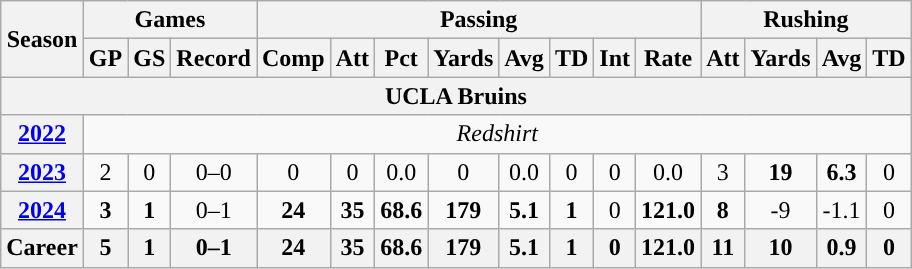<table class="wikitable" style="text-align:center;">
<tr>
<th rowspan="2">Season</th>
<th colspan="3">Games</th>
<th colspan="8">Passing</th>
<th colspan="5">Rushing</th>
</tr>
<tr>
<th>GP</th>
<th>GS</th>
<th>Record</th>
<th>Comp</th>
<th>Att</th>
<th>Pct</th>
<th>Yards</th>
<th>Avg</th>
<th>TD</th>
<th>Int</th>
<th>Rate</th>
<th>Att</th>
<th>Yards</th>
<th>Avg</th>
<th>TD</th>
</tr>
<tr>
<th colspan="17">UCLA Bruins</th>
</tr>
<tr>
<th><a href='#'>2022</a></th>
<td colspan="15"><em>Redshirt </em></td>
</tr>
<tr>
<th><a href='#'>2023</a></th>
<td>2</td>
<td>0</td>
<td>0–0</td>
<td>0</td>
<td>0</td>
<td>0.0</td>
<td>0</td>
<td>0.0</td>
<td>0</td>
<td>0</td>
<td>0.0</td>
<td>3</td>
<td><strong>19</strong></td>
<td><strong>6.3</strong></td>
<td>0</td>
</tr>
<tr>
<th><a href='#'>2024</a></th>
<td><strong>3</strong></td>
<td><strong>1</strong></td>
<td>0–1</td>
<td><strong>24</strong></td>
<td><strong>35</strong></td>
<td><strong>68.6</strong></td>
<td><strong>179</strong></td>
<td><strong>5.1</strong></td>
<td><strong>1</strong></td>
<td>0</td>
<td><strong>121.0</strong></td>
<td><strong>8</strong></td>
<td>-9</td>
<td>-1.1</td>
<td>0</td>
</tr>
<tr>
<th>Career</th>
<th>5</th>
<th>1</th>
<th>0–1</th>
<th>24</th>
<th>35</th>
<th>68.6</th>
<th>179</th>
<th>5.1</th>
<th>1</th>
<th>0</th>
<th>121.0</th>
<th>11</th>
<th>10</th>
<th>0.9</th>
<th>0</th>
</tr>
</table>
